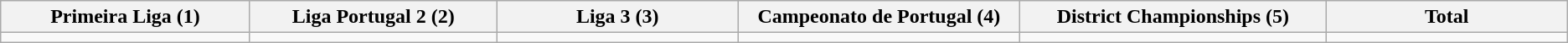<table class="wikitable">
<tr>
<th width="5%">Primeira Liga (1)</th>
<th width="5%">Liga Portugal 2 (2)</th>
<th width="5%">Liga 3 (3)</th>
<th width="5%">Campeonato de Portugal (4)</th>
<th width="5%">District Championships (5)</th>
<th width="5%">Total</th>
</tr>
<tr>
<td></td>
<td></td>
<td></td>
<td></td>
<td></td>
<td></td>
</tr>
</table>
